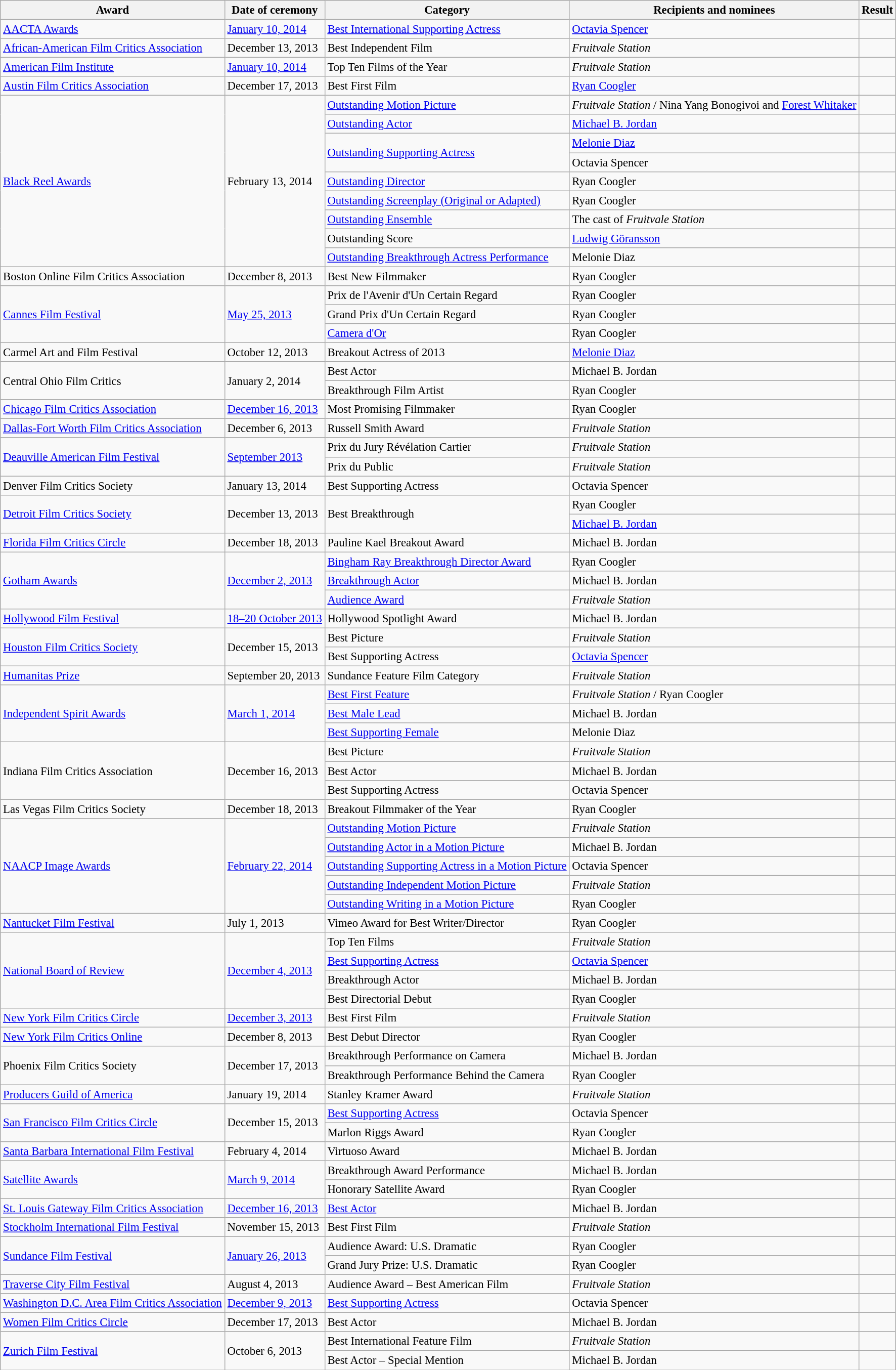<table class="wikitable sortable" style="font-size: 95%;">
<tr>
<th>Award</th>
<th>Date of ceremony</th>
<th>Category</th>
<th>Recipients and nominees</th>
<th>Result</th>
</tr>
<tr>
<td><a href='#'>AACTA Awards</a></td>
<td><a href='#'>January 10, 2014</a></td>
<td><a href='#'>Best International Supporting Actress</a></td>
<td><a href='#'>Octavia Spencer</a></td>
<td></td>
</tr>
<tr>
<td><a href='#'>African-American Film Critics Association</a></td>
<td>December 13, 2013</td>
<td>Best Independent Film</td>
<td><em>Fruitvale Station</em></td>
<td></td>
</tr>
<tr>
<td><a href='#'>American Film Institute</a></td>
<td><a href='#'>January 10, 2014</a></td>
<td>Top Ten Films of the Year</td>
<td><em>Fruitvale Station</em></td>
<td></td>
</tr>
<tr>
<td><a href='#'>Austin Film Critics Association</a></td>
<td>December 17, 2013</td>
<td>Best First Film</td>
<td><a href='#'>Ryan Coogler</a></td>
<td></td>
</tr>
<tr>
<td rowspan="9"><a href='#'>Black Reel Awards</a></td>
<td rowspan="9">February 13, 2014</td>
<td><a href='#'>Outstanding Motion Picture</a></td>
<td><em>Fruitvale Station</em> / Nina Yang Bonogivoi and <a href='#'>Forest Whitaker</a></td>
<td></td>
</tr>
<tr>
<td><a href='#'>Outstanding Actor</a></td>
<td><a href='#'>Michael B. Jordan</a></td>
<td></td>
</tr>
<tr>
<td rowspan="2"><a href='#'>Outstanding Supporting Actress</a></td>
<td><a href='#'>Melonie Diaz</a></td>
<td></td>
</tr>
<tr>
<td>Octavia Spencer</td>
<td></td>
</tr>
<tr>
<td><a href='#'>Outstanding Director</a></td>
<td>Ryan Coogler</td>
<td></td>
</tr>
<tr>
<td><a href='#'>Outstanding Screenplay (Original or Adapted)</a></td>
<td>Ryan Coogler</td>
<td></td>
</tr>
<tr>
<td><a href='#'>Outstanding Ensemble</a></td>
<td>The cast of <em>Fruitvale Station</em></td>
<td></td>
</tr>
<tr>
<td>Outstanding Score</td>
<td><a href='#'>Ludwig Göransson</a></td>
<td></td>
</tr>
<tr>
<td><a href='#'>Outstanding Breakthrough Actress Performance</a></td>
<td>Melonie Diaz</td>
<td></td>
</tr>
<tr>
<td>Boston Online Film Critics Association</td>
<td>December 8, 2013</td>
<td>Best New Filmmaker</td>
<td>Ryan Coogler</td>
<td></td>
</tr>
<tr>
<td rowspan="3"><a href='#'>Cannes Film Festival</a></td>
<td rowspan="3"><a href='#'>May 25, 2013</a></td>
<td>Prix de l'Avenir d'Un Certain Regard</td>
<td>Ryan Coogler</td>
<td></td>
</tr>
<tr>
<td>Grand Prix d'Un Certain Regard</td>
<td>Ryan Coogler</td>
<td></td>
</tr>
<tr>
<td><a href='#'>Camera d'Or</a></td>
<td>Ryan Coogler</td>
<td></td>
</tr>
<tr>
<td>Carmel Art and Film Festival</td>
<td>October 12, 2013</td>
<td>Breakout Actress of 2013</td>
<td><a href='#'>Melonie Diaz</a></td>
<td></td>
</tr>
<tr>
<td rowspan="2">Central Ohio Film Critics</td>
<td rowspan="2">January 2, 2014</td>
<td>Best Actor</td>
<td>Michael B. Jordan</td>
<td></td>
</tr>
<tr>
<td>Breakthrough Film Artist</td>
<td>Ryan Coogler</td>
<td></td>
</tr>
<tr>
<td><a href='#'>Chicago Film Critics Association</a></td>
<td><a href='#'>December 16, 2013</a></td>
<td>Most Promising Filmmaker</td>
<td>Ryan Coogler</td>
<td></td>
</tr>
<tr>
<td><a href='#'>Dallas-Fort Worth Film Critics Association</a></td>
<td>December 6, 2013</td>
<td>Russell Smith Award</td>
<td><em>Fruitvale Station</em></td>
<td></td>
</tr>
<tr>
<td rowspan="2"><a href='#'>Deauville American Film Festival</a></td>
<td rowspan="2"><a href='#'>September 2013</a></td>
<td>Prix du Jury Révélation Cartier</td>
<td><em>Fruitvale Station</em></td>
<td></td>
</tr>
<tr>
<td>Prix du Public</td>
<td><em>Fruitvale Station</em></td>
<td></td>
</tr>
<tr>
<td>Denver Film Critics Society</td>
<td>January 13, 2014</td>
<td>Best Supporting Actress</td>
<td>Octavia Spencer</td>
<td></td>
</tr>
<tr>
<td rowspan="2"><a href='#'>Detroit Film Critics Society</a></td>
<td rowspan="2">December 13, 2013</td>
<td rowspan="2">Best Breakthrough</td>
<td>Ryan Coogler</td>
<td></td>
</tr>
<tr>
<td><a href='#'>Michael B. Jordan</a></td>
<td></td>
</tr>
<tr>
<td><a href='#'>Florida Film Critics Circle</a></td>
<td>December 18, 2013</td>
<td>Pauline Kael Breakout Award</td>
<td>Michael B. Jordan</td>
<td></td>
</tr>
<tr>
<td rowspan="3"><a href='#'>Gotham Awards</a></td>
<td rowspan="3"><a href='#'>December 2, 2013</a></td>
<td><a href='#'>Bingham Ray Breakthrough Director Award</a></td>
<td>Ryan Coogler</td>
<td></td>
</tr>
<tr>
<td><a href='#'>Breakthrough Actor</a></td>
<td>Michael B. Jordan</td>
<td></td>
</tr>
<tr>
<td><a href='#'>Audience Award</a></td>
<td><em>Fruitvale Station</em></td>
<td></td>
</tr>
<tr>
<td><a href='#'>Hollywood Film Festival</a></td>
<td><a href='#'>18–20 October 2013</a></td>
<td>Hollywood Spotlight Award</td>
<td>Michael B. Jordan</td>
<td></td>
</tr>
<tr>
<td rowspan="2"><a href='#'>Houston Film Critics Society</a></td>
<td rowspan="2">December 15, 2013</td>
<td>Best Picture</td>
<td><em>Fruitvale Station</em></td>
<td></td>
</tr>
<tr>
<td>Best Supporting Actress</td>
<td><a href='#'>Octavia Spencer</a></td>
<td></td>
</tr>
<tr>
<td><a href='#'>Humanitas Prize</a></td>
<td>September 20, 2013</td>
<td>Sundance Feature Film Category</td>
<td><em>Fruitvale Station</em></td>
<td></td>
</tr>
<tr>
<td rowspan="3"><a href='#'>Independent Spirit Awards</a></td>
<td rowspan="3"><a href='#'>March 1, 2014</a></td>
<td><a href='#'>Best First Feature</a></td>
<td><em>Fruitvale Station</em> / Ryan Coogler</td>
<td></td>
</tr>
<tr>
<td><a href='#'>Best Male Lead</a></td>
<td>Michael B. Jordan</td>
<td></td>
</tr>
<tr>
<td><a href='#'>Best Supporting Female</a></td>
<td>Melonie Diaz</td>
<td></td>
</tr>
<tr>
<td rowspan="3">Indiana Film Critics Association</td>
<td rowspan="3">December 16, 2013</td>
<td>Best Picture</td>
<td><em>Fruitvale Station</em></td>
<td></td>
</tr>
<tr>
<td>Best Actor</td>
<td>Michael B. Jordan</td>
<td></td>
</tr>
<tr>
<td>Best Supporting Actress</td>
<td>Octavia Spencer</td>
<td></td>
</tr>
<tr>
<td>Las Vegas Film Critics Society</td>
<td>December 18, 2013</td>
<td>Breakout Filmmaker of the Year</td>
<td>Ryan Coogler</td>
<td></td>
</tr>
<tr>
<td rowspan="5"><a href='#'>NAACP Image Awards</a></td>
<td rowspan="5"><a href='#'>February 22, 2014</a></td>
<td><a href='#'>Outstanding Motion Picture</a></td>
<td><em>Fruitvale Station</em></td>
<td></td>
</tr>
<tr>
<td><a href='#'>Outstanding Actor in a Motion Picture</a></td>
<td>Michael B. Jordan</td>
<td></td>
</tr>
<tr>
<td><a href='#'>Outstanding Supporting Actress in a Motion Picture</a></td>
<td>Octavia Spencer</td>
<td></td>
</tr>
<tr>
<td><a href='#'>Outstanding Independent Motion Picture</a></td>
<td><em>Fruitvale Station</em></td>
<td></td>
</tr>
<tr>
<td><a href='#'>Outstanding Writing in a Motion Picture</a></td>
<td>Ryan Coogler</td>
<td></td>
</tr>
<tr>
<td><a href='#'>Nantucket Film Festival</a></td>
<td>July 1, 2013</td>
<td>Vimeo Award for Best Writer/Director</td>
<td>Ryan Coogler</td>
<td></td>
</tr>
<tr>
<td rowspan="4"><a href='#'>National Board of Review</a></td>
<td rowspan="4"><a href='#'>December 4, 2013</a></td>
<td>Top Ten Films</td>
<td><em>Fruitvale Station</em></td>
<td></td>
</tr>
<tr>
<td><a href='#'>Best Supporting Actress</a></td>
<td><a href='#'>Octavia Spencer</a></td>
<td></td>
</tr>
<tr>
<td>Breakthrough Actor</td>
<td>Michael B. Jordan</td>
<td></td>
</tr>
<tr>
<td>Best Directorial Debut</td>
<td>Ryan Coogler</td>
<td></td>
</tr>
<tr>
<td><a href='#'>New York Film Critics Circle</a></td>
<td><a href='#'>December 3, 2013</a></td>
<td>Best First Film</td>
<td><em>Fruitvale Station</em></td>
<td></td>
</tr>
<tr>
<td><a href='#'>New York Film Critics Online</a></td>
<td>December 8, 2013</td>
<td>Best Debut Director</td>
<td>Ryan Coogler</td>
<td></td>
</tr>
<tr>
<td rowspan="2">Phoenix Film Critics Society</td>
<td rowspan="2">December 17, 2013</td>
<td>Breakthrough Performance on Camera</td>
<td>Michael B. Jordan</td>
<td></td>
</tr>
<tr>
<td>Breakthrough Performance Behind the Camera</td>
<td>Ryan Coogler</td>
<td></td>
</tr>
<tr>
<td><a href='#'>Producers Guild of America</a></td>
<td>January 19, 2014</td>
<td>Stanley Kramer Award</td>
<td><em>Fruitvale Station</em></td>
<td></td>
</tr>
<tr>
<td rowspan="2"><a href='#'>San Francisco Film Critics Circle</a></td>
<td rowspan="2">December 15, 2013</td>
<td><a href='#'>Best Supporting Actress</a></td>
<td>Octavia Spencer</td>
<td></td>
</tr>
<tr>
<td>Marlon Riggs Award</td>
<td>Ryan Coogler</td>
<td></td>
</tr>
<tr>
<td><a href='#'>Santa Barbara International Film Festival</a></td>
<td>February 4, 2014</td>
<td>Virtuoso Award</td>
<td>Michael B. Jordan</td>
<td></td>
</tr>
<tr>
<td rowspan="2"><a href='#'>Satellite Awards</a></td>
<td rowspan="2"><a href='#'>March 9, 2014</a></td>
<td>Breakthrough Award Performance</td>
<td>Michael B. Jordan</td>
<td></td>
</tr>
<tr>
<td>Honorary Satellite Award</td>
<td>Ryan Coogler</td>
<td></td>
</tr>
<tr>
<td><a href='#'>St. Louis Gateway Film Critics Association</a></td>
<td><a href='#'>December 16, 2013</a></td>
<td><a href='#'>Best Actor</a></td>
<td>Michael B. Jordan</td>
<td></td>
</tr>
<tr>
<td><a href='#'>Stockholm International Film Festival</a></td>
<td>November 15, 2013</td>
<td>Best First Film</td>
<td><em>Fruitvale Station</em></td>
<td></td>
</tr>
<tr>
<td rowspan="2"><a href='#'>Sundance Film Festival</a></td>
<td rowspan="2"><a href='#'>January 26, 2013</a></td>
<td>Audience Award: U.S. Dramatic</td>
<td>Ryan Coogler</td>
<td></td>
</tr>
<tr>
<td>Grand Jury Prize: U.S. Dramatic</td>
<td>Ryan Coogler</td>
<td></td>
</tr>
<tr>
<td><a href='#'>Traverse City Film Festival</a></td>
<td>August 4, 2013</td>
<td>Audience Award – Best American Film</td>
<td><em>Fruitvale Station</em></td>
<td></td>
</tr>
<tr>
<td><a href='#'>Washington D.C. Area Film Critics Association</a></td>
<td><a href='#'>December 9, 2013</a></td>
<td><a href='#'>Best Supporting Actress</a></td>
<td>Octavia Spencer</td>
<td></td>
</tr>
<tr>
<td><a href='#'>Women Film Critics Circle</a></td>
<td>December 17, 2013</td>
<td>Best Actor</td>
<td>Michael B. Jordan</td>
<td></td>
</tr>
<tr>
<td rowspan="2"><a href='#'>Zurich Film Festival</a></td>
<td rowspan="2">October 6, 2013</td>
<td>Best International Feature Film</td>
<td><em>Fruitvale Station</em></td>
<td></td>
</tr>
<tr>
<td>Best Actor – Special Mention</td>
<td>Michael B. Jordan</td>
<td></td>
</tr>
</table>
